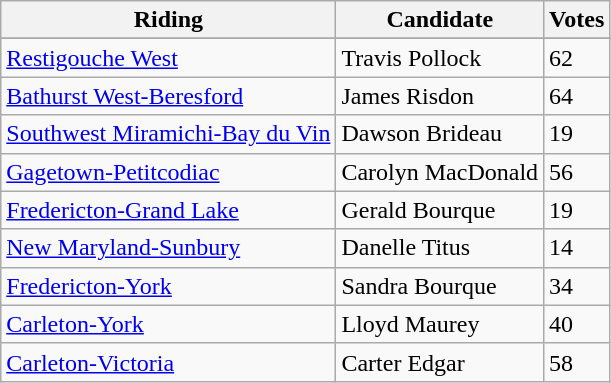<table class="wikitable sortable" style="text-align: left;">
<tr>
<th>Riding</th>
<th>Candidate</th>
<th>Votes</th>
</tr>
<tr>
</tr>
<tr>
<td><a href='#'>Restigouche West</a></td>
<td>Travis Pollock</td>
<td>62</td>
</tr>
<tr>
<td><a href='#'>Bathurst West-Beresford</a></td>
<td>James Risdon</td>
<td>64</td>
</tr>
<tr>
<td><a href='#'>Southwest Miramichi-Bay du Vin</a></td>
<td>Dawson Brideau</td>
<td>19</td>
</tr>
<tr>
<td><a href='#'>Gagetown-Petitcodiac</a></td>
<td>Carolyn MacDonald</td>
<td>56</td>
</tr>
<tr>
<td><a href='#'>Fredericton-Grand Lake</a></td>
<td>Gerald Bourque</td>
<td>19</td>
</tr>
<tr>
<td><a href='#'>New Maryland-Sunbury</a></td>
<td>Danelle Titus</td>
<td>14</td>
</tr>
<tr>
<td><a href='#'>Fredericton-York</a></td>
<td>Sandra Bourque</td>
<td>34</td>
</tr>
<tr>
<td><a href='#'>Carleton-York</a></td>
<td>Lloyd Maurey</td>
<td>40</td>
</tr>
<tr>
<td><a href='#'>Carleton-Victoria</a></td>
<td>Carter Edgar</td>
<td>58</td>
</tr>
</table>
